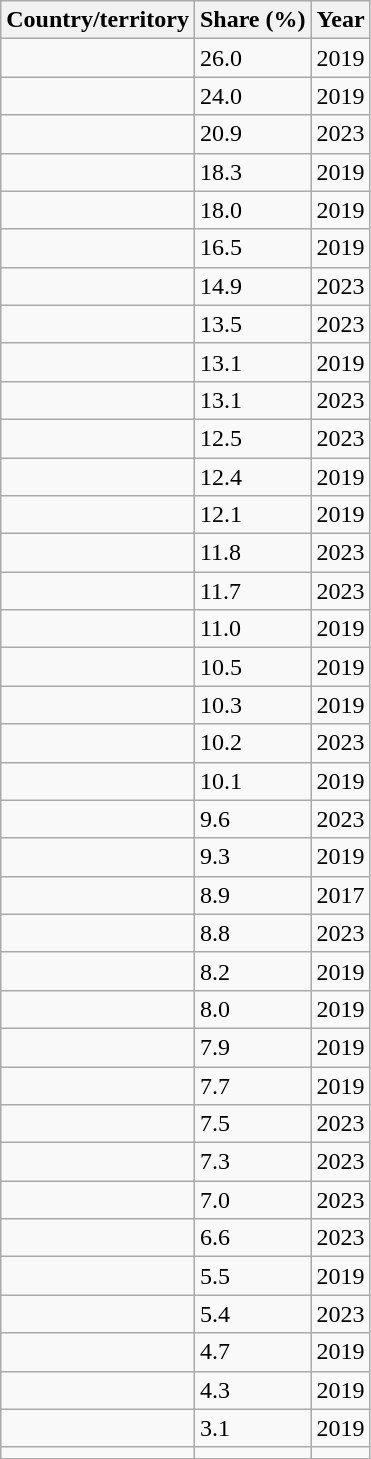<table class="wikitable sortable mw-collapsible mw-uncollapsed">
<tr>
<th>Country/territory</th>
<th>Share (%)</th>
<th>Year</th>
</tr>
<tr>
<td></td>
<td>26.0</td>
<td>2019</td>
</tr>
<tr>
<td></td>
<td>24.0</td>
<td>2019</td>
</tr>
<tr>
<td></td>
<td>20.9</td>
<td>2023</td>
</tr>
<tr>
<td></td>
<td>18.3</td>
<td>2019</td>
</tr>
<tr>
<td></td>
<td>18.0</td>
<td>2019</td>
</tr>
<tr>
<td></td>
<td>16.5</td>
<td>2019</td>
</tr>
<tr>
<td></td>
<td>14.9</td>
<td>2023</td>
</tr>
<tr>
<td></td>
<td>13.5</td>
<td>2023</td>
</tr>
<tr>
<td></td>
<td>13.1</td>
<td>2019</td>
</tr>
<tr>
<td></td>
<td>13.1</td>
<td>2023</td>
</tr>
<tr>
<td></td>
<td>12.5</td>
<td>2023</td>
</tr>
<tr>
<td></td>
<td>12.4</td>
<td>2019</td>
</tr>
<tr>
<td></td>
<td>12.1</td>
<td>2019</td>
</tr>
<tr>
<td></td>
<td>11.8</td>
<td>2023</td>
</tr>
<tr>
<td></td>
<td>11.7</td>
<td>2023</td>
</tr>
<tr>
<td></td>
<td>11.0</td>
<td>2019</td>
</tr>
<tr>
<td></td>
<td>10.5</td>
<td>2019</td>
</tr>
<tr>
<td></td>
<td>10.3</td>
<td>2019</td>
</tr>
<tr>
<td></td>
<td>10.2</td>
<td>2023</td>
</tr>
<tr>
<td></td>
<td>10.1</td>
<td>2019</td>
</tr>
<tr>
<td></td>
<td>9.6</td>
<td>2023</td>
</tr>
<tr>
<td></td>
<td>9.3</td>
<td>2019</td>
</tr>
<tr>
<td></td>
<td>8.9</td>
<td>2017</td>
</tr>
<tr>
<td></td>
<td>8.8</td>
<td>2023</td>
</tr>
<tr>
<td></td>
<td>8.2</td>
<td>2019</td>
</tr>
<tr>
<td></td>
<td>8.0</td>
<td>2019</td>
</tr>
<tr>
<td></td>
<td>7.9</td>
<td>2019</td>
</tr>
<tr>
<td></td>
<td>7.7</td>
<td>2019</td>
</tr>
<tr>
<td></td>
<td>7.5</td>
<td>2023</td>
</tr>
<tr>
<td></td>
<td>7.3</td>
<td>2023</td>
</tr>
<tr>
<td></td>
<td>7.0</td>
<td>2023</td>
</tr>
<tr>
<td></td>
<td>6.6</td>
<td>2023</td>
</tr>
<tr>
<td></td>
<td>5.5</td>
<td>2019</td>
</tr>
<tr>
<td></td>
<td>5.4</td>
<td>2023</td>
</tr>
<tr>
<td></td>
<td>4.7</td>
<td>2019</td>
</tr>
<tr>
<td></td>
<td>4.3</td>
<td>2019</td>
</tr>
<tr>
<td></td>
<td>3.1</td>
<td>2019</td>
</tr>
<tr>
<td></td>
<td></td>
<td></td>
</tr>
</table>
